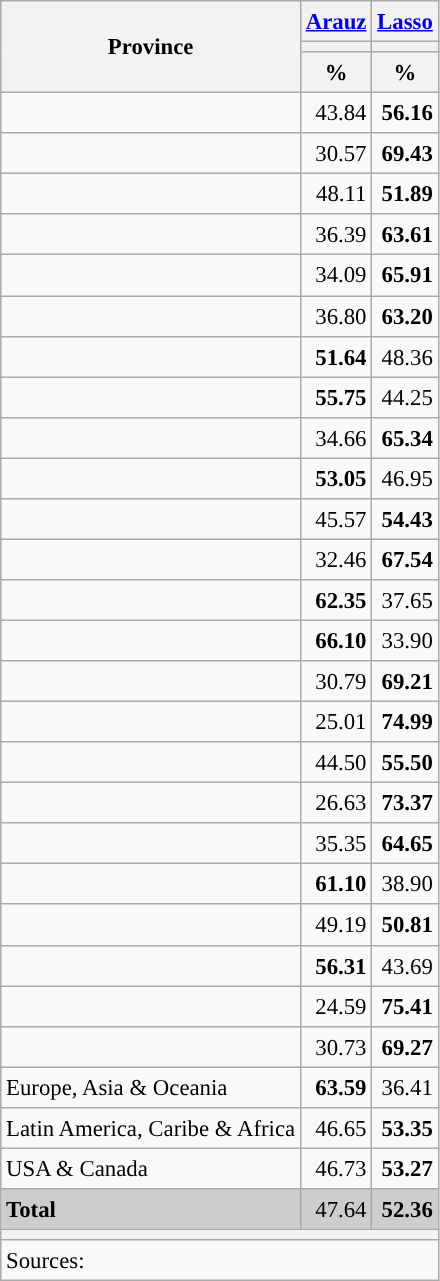<table class="wikitable sortable" style="text-align:right; font-size:95%; line-height:20px;">
<tr>
<th rowspan="3">Province</th>
<th><a href='#'>Arauz</a></th>
<th><a href='#'>Lasso</a></th>
</tr>
<tr>
<th style="background:"></th>
<th style="background:"></th>
</tr>
<tr>
<th data-sort-type="number">%</th>
<th data-sort-type="number">%</th>
</tr>
<tr>
<td align="left"></td>
<td>43.84</td>
<td style="background:"><strong>56.16</strong></td>
</tr>
<tr>
<td align="left"></td>
<td>30.57</td>
<td style="background:"><strong>69.43</strong></td>
</tr>
<tr>
<td align="left"></td>
<td>48.11</td>
<td style="background:"><strong>51.89</strong></td>
</tr>
<tr>
<td align="left"></td>
<td>36.39</td>
<td style="background:"><strong>63.61</strong></td>
</tr>
<tr>
<td align="left"></td>
<td>34.09</td>
<td style="background:"><strong>65.91</strong></td>
</tr>
<tr>
<td align="left"></td>
<td>36.80</td>
<td style="background:"><strong>63.20</strong></td>
</tr>
<tr>
<td align="left"></td>
<td style="background:"><strong>51.64</strong></td>
<td>48.36</td>
</tr>
<tr>
<td align="left"></td>
<td style="background:"><strong>55.75</strong></td>
<td>44.25</td>
</tr>
<tr>
<td align="left"></td>
<td>34.66</td>
<td style="background:"><strong>65.34</strong></td>
</tr>
<tr>
<td align="left"></td>
<td style="background:"><strong>53.05</strong></td>
<td>46.95</td>
</tr>
<tr>
<td align="left"></td>
<td>45.57</td>
<td style="background:"><strong>54.43</strong></td>
</tr>
<tr>
<td align="left"></td>
<td>32.46</td>
<td style="background:"><strong>67.54</strong></td>
</tr>
<tr>
<td align="left"></td>
<td style="background:"><strong>62.35</strong></td>
<td>37.65</td>
</tr>
<tr>
<td align="left"></td>
<td style="background:"><strong>66.10</strong></td>
<td>33.90</td>
</tr>
<tr>
<td align="left"></td>
<td>30.79</td>
<td style="background:"><strong>69.21</strong></td>
</tr>
<tr>
<td align="left"></td>
<td>25.01</td>
<td style="background:"><strong>74.99</strong></td>
</tr>
<tr>
<td align="left"></td>
<td>44.50</td>
<td style="background:"><strong>55.50</strong></td>
</tr>
<tr>
<td align="left"></td>
<td>26.63</td>
<td style="background:"><strong>73.37</strong></td>
</tr>
<tr>
<td align="left"></td>
<td>35.35</td>
<td style="background:"><strong>64.65</strong></td>
</tr>
<tr>
<td align="left"></td>
<td style="background:"><strong>61.10</strong></td>
<td>38.90</td>
</tr>
<tr>
<td align="left"></td>
<td>49.19</td>
<td style="background:"><strong>50.81</strong></td>
</tr>
<tr>
<td align="left"></td>
<td style="background:"><strong>56.31</strong></td>
<td>43.69</td>
</tr>
<tr>
<td align="left"></td>
<td>24.59</td>
<td style="background:"><strong>75.41</strong></td>
</tr>
<tr>
<td align="left"></td>
<td>30.73</td>
<td style="background:"><strong>69.27</strong></td>
</tr>
<tr>
<td align="left">Europe, Asia & Oceania</td>
<td style="background:"><strong>63.59</strong></td>
<td>36.41</td>
</tr>
<tr>
<td align="left">Latin America, Caribe & Africa</td>
<td>46.65</td>
<td style="background:"><strong>53.35</strong></td>
</tr>
<tr>
<td align="left">USA & Canada</td>
<td>46.73</td>
<td style="background:"><strong>53.27</strong></td>
</tr>
<tr style="background:#CDCDCD;">
<td align="left"><strong>Total</strong></td>
<td>47.64</td>
<td style="background:"><strong>52.36</strong></td>
</tr>
<tr>
<th colspan="3"></th>
</tr>
<tr>
<th colspan="3" style="text-align:left; font-weight:normal; background:#F9F9F9">Sources:  </th>
</tr>
</table>
